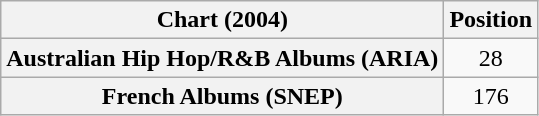<table class="wikitable sortable plainrowheaders" style="text-align:center;">
<tr>
<th>Chart (2004)</th>
<th>Position</th>
</tr>
<tr>
<th scope="row">Australian Hip Hop/R&B Albums (ARIA)</th>
<td>28</td>
</tr>
<tr>
<th scope="row">French Albums (SNEP)</th>
<td>176</td>
</tr>
</table>
